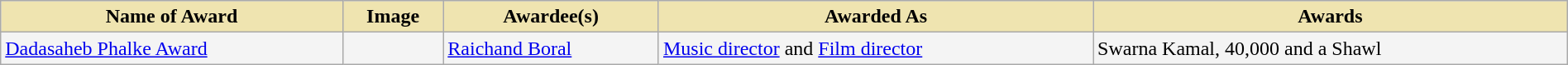<table class="wikitable" style="width:100%;">
<tr>
<th style="background-color:#EFE4B0;">Name of Award</th>
<th style="background-color:#EFE4B0;">Image</th>
<th style="background-color:#EFE4B0;">Awardee(s)</th>
<th style="background-color:#EFE4B0;">Awarded As</th>
<th style="background-color:#EFE4B0;">Awards</th>
</tr>
<tr style="background-color:#F4F4F4">
<td><a href='#'>Dadasaheb Phalke Award</a></td>
<td></td>
<td><a href='#'>Raichand Boral</a></td>
<td><a href='#'>Music director</a> and <a href='#'>Film director</a></td>
<td>Swarna Kamal, 40,000 and a Shawl</td>
</tr>
</table>
